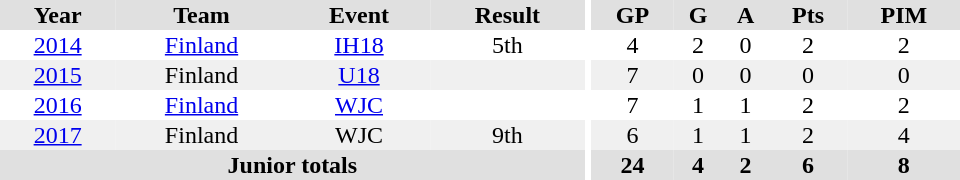<table border="0" cellpadding="1" cellspacing="0" ID="Table3" style="text-align:center; width:40em">
<tr bgcolor="#e0e0e0">
<th>Year</th>
<th>Team</th>
<th>Event</th>
<th>Result</th>
<th rowspan="99" bgcolor="#ffffff"></th>
<th>GP</th>
<th>G</th>
<th>A</th>
<th>Pts</th>
<th>PIM</th>
</tr>
<tr>
<td><a href='#'>2014</a></td>
<td><a href='#'>Finland</a></td>
<td><a href='#'>IH18</a></td>
<td>5th</td>
<td>4</td>
<td>2</td>
<td>0</td>
<td>2</td>
<td>2</td>
</tr>
<tr bgcolor="#f0f0f0">
<td><a href='#'>2015</a></td>
<td>Finland</td>
<td><a href='#'>U18</a></td>
<td></td>
<td>7</td>
<td>0</td>
<td>0</td>
<td>0</td>
<td>0</td>
</tr>
<tr>
<td><a href='#'>2016</a></td>
<td><a href='#'>Finland</a></td>
<td><a href='#'>WJC</a></td>
<td></td>
<td>7</td>
<td>1</td>
<td>1</td>
<td>2</td>
<td>2</td>
</tr>
<tr bgcolor="#f0f0f0">
<td><a href='#'>2017</a></td>
<td>Finland</td>
<td>WJC</td>
<td>9th</td>
<td>6</td>
<td>1</td>
<td>1</td>
<td>2</td>
<td>4</td>
</tr>
<tr bgcolor="#e0e0e0">
<th colspan="4">Junior totals</th>
<th>24</th>
<th>4</th>
<th>2</th>
<th>6</th>
<th>8</th>
</tr>
</table>
